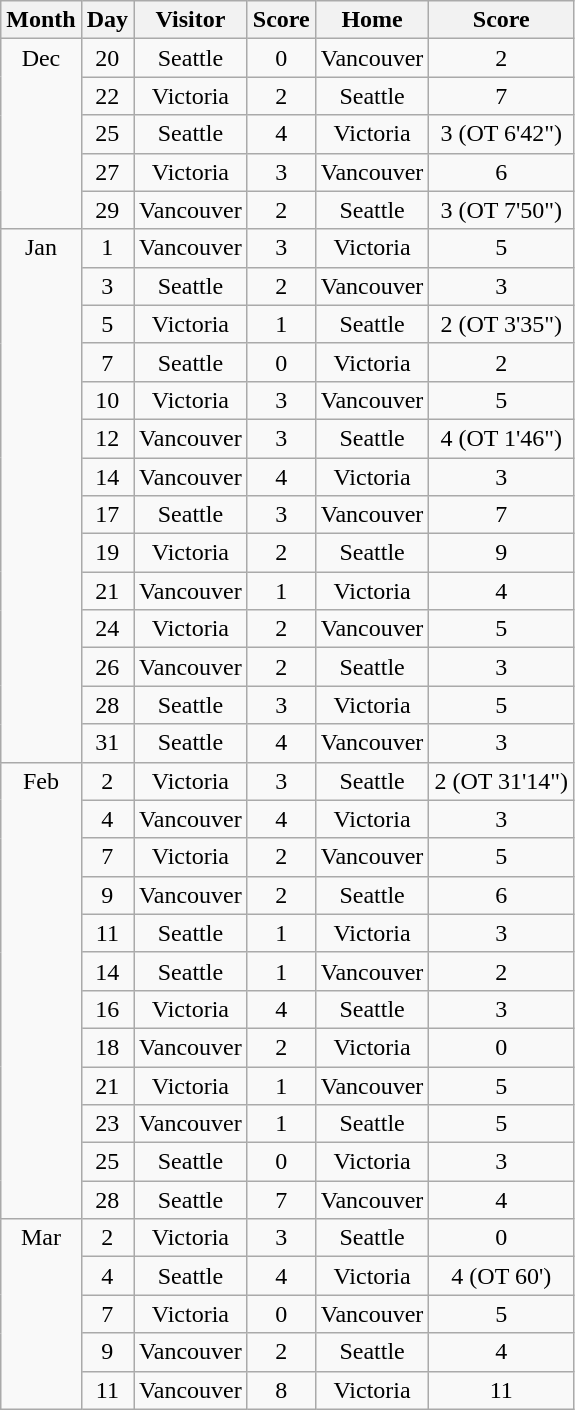<table class="wikitable sortable" style="text-align:center;">
<tr>
<th>Month</th>
<th>Day</th>
<th>Visitor</th>
<th>Score</th>
<th>Home</th>
<th>Score</th>
</tr>
<tr>
<td rowspan="5" valign="top">Dec</td>
<td>20</td>
<td>Seattle</td>
<td>0</td>
<td>Vancouver</td>
<td>2</td>
</tr>
<tr>
<td>22</td>
<td>Victoria</td>
<td>2</td>
<td>Seattle</td>
<td>7</td>
</tr>
<tr>
<td>25</td>
<td>Seattle</td>
<td>4</td>
<td>Victoria</td>
<td>3 (OT 6'42")</td>
</tr>
<tr>
<td>27</td>
<td>Victoria</td>
<td>3</td>
<td>Vancouver</td>
<td>6</td>
</tr>
<tr>
<td>29</td>
<td>Vancouver</td>
<td>2</td>
<td>Seattle</td>
<td>3 (OT 7'50")</td>
</tr>
<tr>
<td rowspan="14" valign="top">Jan</td>
<td>1</td>
<td>Vancouver</td>
<td>3</td>
<td>Victoria</td>
<td>5</td>
</tr>
<tr>
<td>3</td>
<td>Seattle</td>
<td>2</td>
<td>Vancouver</td>
<td>3</td>
</tr>
<tr>
<td>5</td>
<td>Victoria</td>
<td>1</td>
<td>Seattle</td>
<td>2 (OT 3'35")</td>
</tr>
<tr>
<td>7</td>
<td>Seattle</td>
<td>0</td>
<td>Victoria</td>
<td>2</td>
</tr>
<tr>
<td>10</td>
<td>Victoria</td>
<td>3</td>
<td>Vancouver</td>
<td>5</td>
</tr>
<tr>
<td>12</td>
<td>Vancouver</td>
<td>3</td>
<td>Seattle</td>
<td>4 (OT 1'46")</td>
</tr>
<tr>
<td>14</td>
<td>Vancouver</td>
<td>4</td>
<td>Victoria</td>
<td>3</td>
</tr>
<tr>
<td>17</td>
<td>Seattle</td>
<td>3</td>
<td>Vancouver</td>
<td>7</td>
</tr>
<tr>
<td>19</td>
<td>Victoria</td>
<td>2</td>
<td>Seattle</td>
<td>9</td>
</tr>
<tr>
<td>21</td>
<td>Vancouver</td>
<td>1</td>
<td>Victoria</td>
<td>4</td>
</tr>
<tr>
<td>24</td>
<td>Victoria</td>
<td>2</td>
<td>Vancouver</td>
<td>5</td>
</tr>
<tr>
<td>26</td>
<td>Vancouver</td>
<td>2</td>
<td>Seattle</td>
<td>3</td>
</tr>
<tr>
<td>28</td>
<td>Seattle</td>
<td>3</td>
<td>Victoria</td>
<td>5</td>
</tr>
<tr>
<td>31</td>
<td>Seattle</td>
<td>4</td>
<td>Vancouver</td>
<td>3</td>
</tr>
<tr>
<td rowspan="12" valign="top">Feb</td>
<td>2</td>
<td>Victoria</td>
<td>3</td>
<td>Seattle</td>
<td>2 (OT 31'14")</td>
</tr>
<tr>
<td>4</td>
<td>Vancouver</td>
<td>4</td>
<td>Victoria</td>
<td>3</td>
</tr>
<tr>
<td>7</td>
<td>Victoria</td>
<td>2</td>
<td>Vancouver</td>
<td>5</td>
</tr>
<tr>
<td>9</td>
<td>Vancouver</td>
<td>2</td>
<td>Seattle</td>
<td>6</td>
</tr>
<tr>
<td>11</td>
<td>Seattle</td>
<td>1</td>
<td>Victoria</td>
<td>3</td>
</tr>
<tr>
<td>14</td>
<td>Seattle</td>
<td>1</td>
<td>Vancouver</td>
<td>2</td>
</tr>
<tr>
<td>16</td>
<td>Victoria</td>
<td>4</td>
<td>Seattle</td>
<td>3</td>
</tr>
<tr>
<td>18</td>
<td>Vancouver</td>
<td>2</td>
<td>Victoria</td>
<td>0</td>
</tr>
<tr>
<td>21</td>
<td>Victoria</td>
<td>1</td>
<td>Vancouver</td>
<td>5</td>
</tr>
<tr>
<td>23</td>
<td>Vancouver</td>
<td>1</td>
<td>Seattle</td>
<td>5</td>
</tr>
<tr>
<td>25</td>
<td>Seattle</td>
<td>0</td>
<td>Victoria</td>
<td>3</td>
</tr>
<tr>
<td>28</td>
<td>Seattle</td>
<td>7</td>
<td>Vancouver</td>
<td>4</td>
</tr>
<tr>
<td rowspan="5" valign="top">Mar</td>
<td>2</td>
<td>Victoria</td>
<td>3</td>
<td>Seattle</td>
<td>0</td>
</tr>
<tr>
<td>4</td>
<td>Seattle</td>
<td>4</td>
<td>Victoria</td>
<td>4 (OT 60')</td>
</tr>
<tr>
<td>7</td>
<td>Victoria</td>
<td>0</td>
<td>Vancouver</td>
<td>5</td>
</tr>
<tr>
<td>9</td>
<td>Vancouver</td>
<td>2</td>
<td>Seattle</td>
<td>4</td>
</tr>
<tr>
<td>11</td>
<td>Vancouver</td>
<td>8</td>
<td>Victoria</td>
<td>11</td>
</tr>
</table>
